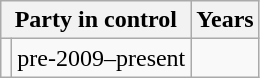<table class="wikitable">
<tr>
<th colspan="2">Party in control</th>
<th>Years</th>
</tr>
<tr>
<td></td>
<td>pre-2009–present</td>
</tr>
</table>
